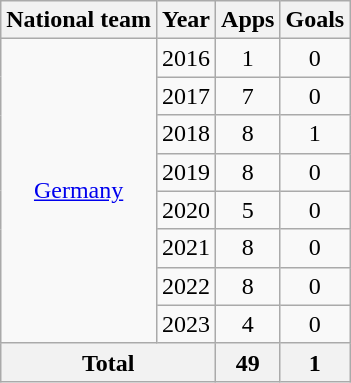<table class="wikitable" style="text-align:center">
<tr>
<th>National team</th>
<th>Year</th>
<th>Apps</th>
<th>Goals</th>
</tr>
<tr>
<td rowspan=8><a href='#'>Germany</a></td>
<td>2016</td>
<td>1</td>
<td>0</td>
</tr>
<tr>
<td>2017</td>
<td>7</td>
<td>0</td>
</tr>
<tr>
<td>2018</td>
<td>8</td>
<td>1</td>
</tr>
<tr>
<td>2019</td>
<td>8</td>
<td>0</td>
</tr>
<tr>
<td>2020</td>
<td>5</td>
<td>0</td>
</tr>
<tr>
<td>2021</td>
<td>8</td>
<td>0</td>
</tr>
<tr>
<td>2022</td>
<td>8</td>
<td>0</td>
</tr>
<tr>
<td>2023</td>
<td>4</td>
<td>0</td>
</tr>
<tr>
<th colspan=2>Total</th>
<th>49</th>
<th>1</th>
</tr>
</table>
